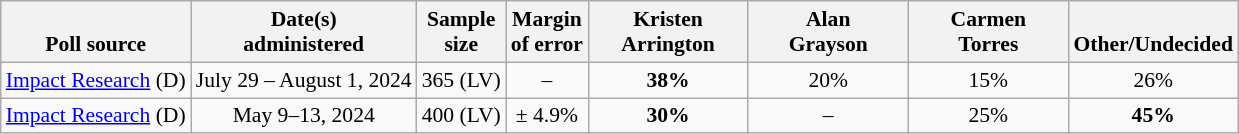<table class="wikitable" style="font-size:90%;text-align:center;">
<tr valign=bottom>
<th>Poll source</th>
<th>Date(s)<br>administered</th>
<th>Sample<br>size</th>
<th>Margin<br>of error</th>
<th style="width:100px;">Kristen<br>Arrington</th>
<th style="width:100px;">Alan<br>Grayson</th>
<th style="width:100px;">Carmen<br>Torres</th>
<th>Other/Undecided</th>
</tr>
<tr>
<td style="text-align:left;"><a href='#'>Impact Research</a> (D)</td>
<td>July 29 – August 1, 2024</td>
<td>365 (LV)</td>
<td>–</td>
<td><strong>38%</strong></td>
<td>20%</td>
<td>15%</td>
<td>26%</td>
</tr>
<tr>
<td style="text-align:left;"><a href='#'>Impact Research</a> (D)</td>
<td>May 9–13, 2024</td>
<td>400 (LV)</td>
<td>± 4.9%</td>
<td><strong>30%</strong></td>
<td>–</td>
<td>25%</td>
<td><strong>45%</strong></td>
</tr>
</table>
